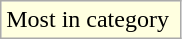<table class="wikitable">
<tr>
<td style="background:#ffffe0;">Most in category </td>
</tr>
</table>
